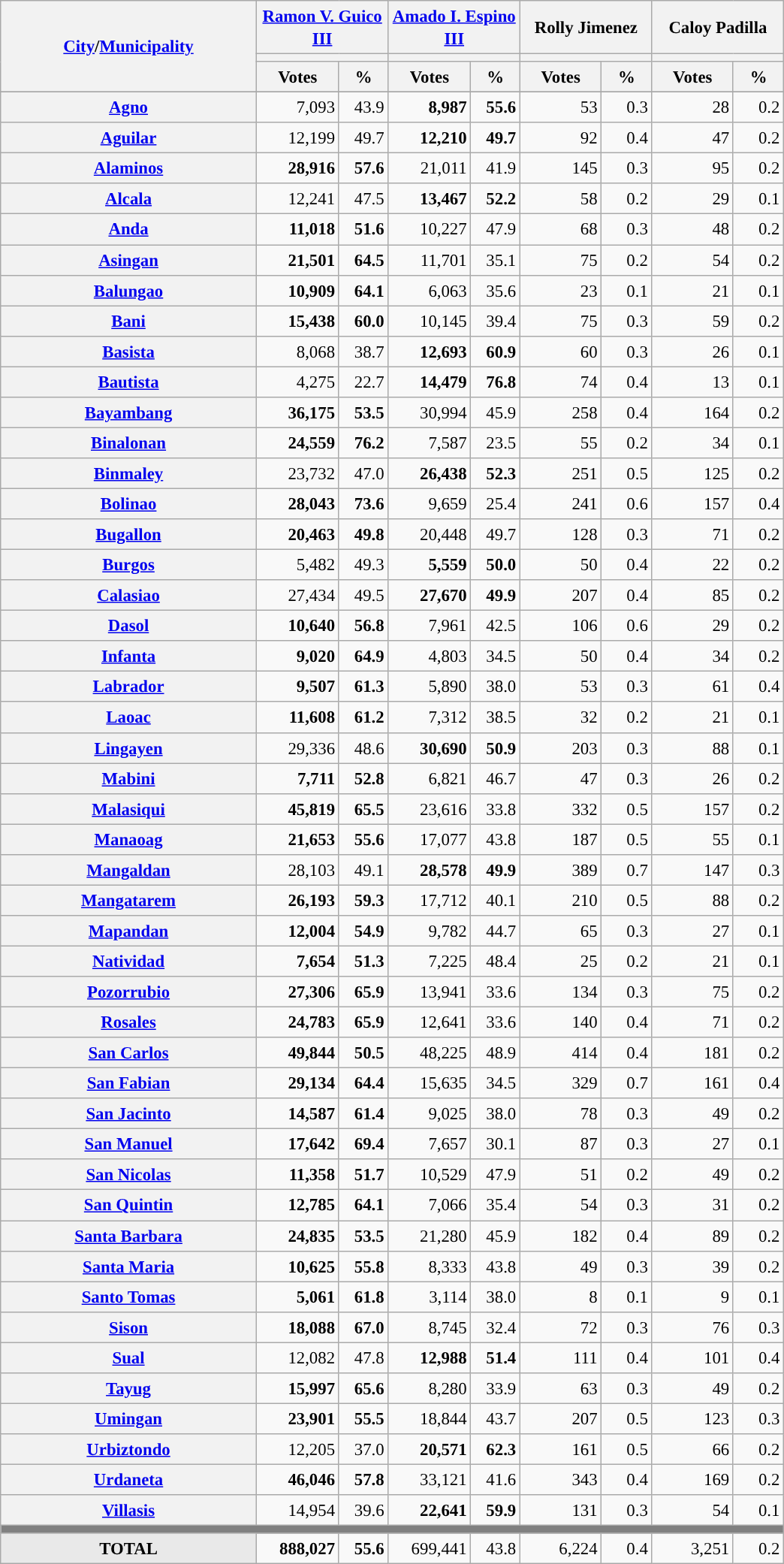<table class="wikitable collapsible collapsed" style="text-align:right; font-size:95%; line-height:20px;">
<tr>
<th rowspan="3" width="220"><a href='#'>City</a>/<a href='#'>Municipality</a></th>
<th colspan="2" width="110"><a href='#'>Ramon V. Guico III</a></th>
<th colspan="2" width="110"><a href='#'>Amado I. Espino III</a></th>
<th colspan="2" width="110">Rolly Jimenez</th>
<th colspan="2" width="110">Caloy Padilla</th>
</tr>
<tr>
<th colspan="2" style="background:"></th>
<th colspan="2" style="background:"></th>
<th colspan="2" style="background:"></th>
<th colspan="2" style="background:"></th>
</tr>
<tr>
<th>Votes</th>
<th>%</th>
<th>Votes</th>
<th>%</th>
<th>Votes</th>
<th>%</th>
<th>Votes</th>
<th>%</th>
</tr>
<tr>
</tr>
<tr>
<th scope="row"><a href='#'>Agno</a></th>
<td>7,093</td>
<td>43.9</td>
<td style="background:"><strong>8,987</strong></td>
<td style="background:"><strong>55.6</strong></td>
<td>53</td>
<td>0.3</td>
<td>28</td>
<td>0.2</td>
</tr>
<tr>
<th scope="row"><a href='#'>Aguilar</a></th>
<td>12,199</td>
<td>49.7</td>
<td style="background:"><strong>12,210</strong></td>
<td style="background:"><strong>49.7</strong></td>
<td>92</td>
<td>0.4</td>
<td>47</td>
<td>0.2</td>
</tr>
<tr>
<th scope="row"><a href='#'>Alaminos</a></th>
<td style="background:"><strong>28,916</strong></td>
<td style="background:"><strong>57.6</strong></td>
<td>21,011</td>
<td>41.9</td>
<td>145</td>
<td>0.3</td>
<td>95</td>
<td>0.2</td>
</tr>
<tr>
<th scope="row"><a href='#'>Alcala</a></th>
<td>12,241</td>
<td>47.5</td>
<td style="background:"><strong>13,467</strong></td>
<td style="background:"><strong>52.2</strong></td>
<td>58</td>
<td>0.2</td>
<td>29</td>
<td>0.1</td>
</tr>
<tr>
<th scope="row"><a href='#'>Anda</a></th>
<td style="background:"><strong>11,018</strong></td>
<td style="background:"><strong>51.6</strong></td>
<td>10,227</td>
<td>47.9</td>
<td>68</td>
<td>0.3</td>
<td>48</td>
<td>0.2</td>
</tr>
<tr>
<th scope="row"><a href='#'>Asingan</a></th>
<td style="background:"><strong>21,501</strong></td>
<td style="background:"><strong>64.5</strong></td>
<td>11,701</td>
<td>35.1</td>
<td>75</td>
<td>0.2</td>
<td>54</td>
<td>0.2</td>
</tr>
<tr>
<th scope="row"><a href='#'>Balungao</a></th>
<td style="background:"><strong>10,909</strong></td>
<td style="background:"><strong>64.1</strong></td>
<td>6,063</td>
<td>35.6</td>
<td>23</td>
<td>0.1</td>
<td>21</td>
<td>0.1</td>
</tr>
<tr>
<th scope="row"><a href='#'>Bani</a></th>
<td style="background:"><strong>15,438</strong></td>
<td style="background:"><strong>60.0</strong></td>
<td>10,145</td>
<td>39.4</td>
<td>75</td>
<td>0.3</td>
<td>59</td>
<td>0.2</td>
</tr>
<tr>
<th scope="row"><a href='#'>Basista</a></th>
<td>8,068</td>
<td>38.7</td>
<td style="background:"><strong>12,693</strong></td>
<td style="background:"><strong>60.9</strong></td>
<td>60</td>
<td>0.3</td>
<td>26</td>
<td>0.1</td>
</tr>
<tr>
<th scope="row"><a href='#'>Bautista</a></th>
<td>4,275</td>
<td>22.7</td>
<td style="background:"><strong>14,479</strong></td>
<td style="background:"><strong>76.8</strong></td>
<td>74</td>
<td>0.4</td>
<td>13</td>
<td>0.1</td>
</tr>
<tr>
<th scope="row"><a href='#'>Bayambang</a></th>
<td style="background:"><strong>36,175</strong></td>
<td style="background:"><strong>53.5</strong></td>
<td>30,994</td>
<td>45.9</td>
<td>258</td>
<td>0.4</td>
<td>164</td>
<td>0.2</td>
</tr>
<tr>
<th scope="row"><a href='#'>Binalonan</a></th>
<td style="background:"><strong>24,559</strong></td>
<td style="background:"><strong>76.2</strong></td>
<td>7,587</td>
<td>23.5</td>
<td>55</td>
<td>0.2</td>
<td>34</td>
<td>0.1</td>
</tr>
<tr>
<th scope="row"><a href='#'>Binmaley</a></th>
<td>23,732</td>
<td>47.0</td>
<td style="background:"><strong>26,438</strong></td>
<td style="background:"><strong>52.3</strong></td>
<td>251</td>
<td>0.5</td>
<td>125</td>
<td>0.2</td>
</tr>
<tr>
<th scope="row"><a href='#'>Bolinao</a></th>
<td style="background:"><strong>28,043</strong></td>
<td style="background:"><strong>73.6</strong></td>
<td>9,659</td>
<td>25.4</td>
<td>241</td>
<td>0.6</td>
<td>157</td>
<td>0.4</td>
</tr>
<tr>
<th scope="row"><a href='#'>Bugallon</a></th>
<td style="background:"><strong>20,463</strong></td>
<td style="background:"><strong>49.8</strong></td>
<td>20,448</td>
<td>49.7</td>
<td>128</td>
<td>0.3</td>
<td>71</td>
<td>0.2</td>
</tr>
<tr>
<th scope="row"><a href='#'>Burgos</a></th>
<td>5,482</td>
<td>49.3</td>
<td style="background:"><strong>5,559</strong></td>
<td style="background:"><strong>50.0</strong></td>
<td>50</td>
<td>0.4</td>
<td>22</td>
<td>0.2</td>
</tr>
<tr>
<th scope="row"><a href='#'>Calasiao</a></th>
<td>27,434</td>
<td>49.5</td>
<td style="background:"><strong>27,670</strong></td>
<td style="background:"><strong>49.9</strong></td>
<td>207</td>
<td>0.4</td>
<td>85</td>
<td>0.2</td>
</tr>
<tr>
<th scope="row"><a href='#'>Dasol</a></th>
<td style="background:"><strong>10,640</strong></td>
<td style="background:"><strong>56.8</strong></td>
<td>7,961</td>
<td>42.5</td>
<td>106</td>
<td>0.6</td>
<td>29</td>
<td>0.2</td>
</tr>
<tr>
<th scope="row"><a href='#'>Infanta</a></th>
<td style="background:"><strong>9,020</strong></td>
<td style="background:"><strong>64.9</strong></td>
<td>4,803</td>
<td>34.5</td>
<td>50</td>
<td>0.4</td>
<td>34</td>
<td>0.2</td>
</tr>
<tr>
<th scope="row"><a href='#'>Labrador</a></th>
<td style="background:"><strong>9,507</strong></td>
<td style="background:"><strong>61.3</strong></td>
<td>5,890</td>
<td>38.0</td>
<td>53</td>
<td>0.3</td>
<td>61</td>
<td>0.4</td>
</tr>
<tr>
<th scope="row"><a href='#'>Laoac</a></th>
<td style="background:"><strong>11,608</strong></td>
<td style="background:"><strong>61.2</strong></td>
<td>7,312</td>
<td>38.5</td>
<td>32</td>
<td>0.2</td>
<td>21</td>
<td>0.1</td>
</tr>
<tr>
<th scope="row"><a href='#'>Lingayen</a></th>
<td>29,336</td>
<td>48.6</td>
<td style="background:"><strong>30,690</strong></td>
<td style="background:"><strong>50.9</strong></td>
<td>203</td>
<td>0.3</td>
<td>88</td>
<td>0.1</td>
</tr>
<tr>
<th scope="row"><a href='#'>Mabini</a></th>
<td style="background:"><strong>7,711</strong></td>
<td style="background:"><strong>52.8</strong></td>
<td>6,821</td>
<td>46.7</td>
<td>47</td>
<td>0.3</td>
<td>26</td>
<td>0.2</td>
</tr>
<tr>
<th scope="row"><a href='#'>Malasiqui</a></th>
<td style="background:"><strong>45,819</strong></td>
<td style="background:"><strong>65.5</strong></td>
<td>23,616</td>
<td>33.8</td>
<td>332</td>
<td>0.5</td>
<td>157</td>
<td>0.2</td>
</tr>
<tr>
<th scope="row"><a href='#'>Manaoag</a></th>
<td style="background:"><strong>21,653</strong></td>
<td style="background:"><strong>55.6</strong></td>
<td>17,077</td>
<td>43.8</td>
<td>187</td>
<td>0.5</td>
<td>55</td>
<td>0.1</td>
</tr>
<tr>
<th scope="row"><a href='#'>Mangaldan</a></th>
<td>28,103</td>
<td>49.1</td>
<td style="background:"><strong>28,578</strong></td>
<td style="background:"><strong>49.9</strong></td>
<td>389</td>
<td>0.7</td>
<td>147</td>
<td>0.3</td>
</tr>
<tr>
<th scope="row"><a href='#'>Mangatarem</a></th>
<td style="background:"><strong>26,193</strong></td>
<td style="background:"><strong>59.3</strong></td>
<td>17,712</td>
<td>40.1</td>
<td>210</td>
<td>0.5</td>
<td>88</td>
<td>0.2</td>
</tr>
<tr>
<th scope="row"><a href='#'>Mapandan</a></th>
<td style="background:"><strong>12,004</strong></td>
<td style="background:"><strong>54.9</strong></td>
<td>9,782</td>
<td>44.7</td>
<td>65</td>
<td>0.3</td>
<td>27</td>
<td>0.1</td>
</tr>
<tr>
<th scope="row"><a href='#'>Natividad</a></th>
<td style="background:"><strong>7,654</strong></td>
<td style="background:"><strong>51.3</strong></td>
<td>7,225</td>
<td>48.4</td>
<td>25</td>
<td>0.2</td>
<td>21</td>
<td>0.1</td>
</tr>
<tr>
<th scope="row"><a href='#'>Pozorrubio</a></th>
<td style="background:"><strong>27,306</strong></td>
<td style="background:"><strong>65.9</strong></td>
<td>13,941</td>
<td>33.6</td>
<td>134</td>
<td>0.3</td>
<td>75</td>
<td>0.2</td>
</tr>
<tr>
<th scope="row"><a href='#'>Rosales</a></th>
<td style="background:"><strong>24,783</strong></td>
<td style="background:"><strong>65.9</strong></td>
<td>12,641</td>
<td>33.6</td>
<td>140</td>
<td>0.4</td>
<td>71</td>
<td>0.2</td>
</tr>
<tr>
<th scope="row"><a href='#'>San Carlos</a></th>
<td style="background:"><strong>49,844</strong></td>
<td style="background:"><strong>50.5</strong></td>
<td>48,225</td>
<td>48.9</td>
<td>414</td>
<td>0.4</td>
<td>181</td>
<td>0.2</td>
</tr>
<tr>
<th scope="row"><a href='#'>San Fabian</a></th>
<td style="background:"><strong>29,134</strong></td>
<td style="background:"><strong>64.4</strong></td>
<td>15,635</td>
<td>34.5</td>
<td>329</td>
<td>0.7</td>
<td>161</td>
<td>0.4</td>
</tr>
<tr>
<th scope="row"><a href='#'>San Jacinto</a></th>
<td style="background:"><strong>14,587</strong></td>
<td style="background:"><strong>61.4</strong></td>
<td>9,025</td>
<td>38.0</td>
<td>78</td>
<td>0.3</td>
<td>49</td>
<td>0.2</td>
</tr>
<tr>
<th scope="row"><a href='#'>San Manuel</a></th>
<td style="background:"><strong>17,642</strong></td>
<td style="background:"><strong>69.4</strong></td>
<td>7,657</td>
<td>30.1</td>
<td>87</td>
<td>0.3</td>
<td>27</td>
<td>0.1</td>
</tr>
<tr>
<th scope="row"><a href='#'>San Nicolas</a></th>
<td style="background:"><strong>11,358</strong></td>
<td style="background:"><strong>51.7</strong></td>
<td>10,529</td>
<td>47.9</td>
<td>51</td>
<td>0.2</td>
<td>49</td>
<td>0.2</td>
</tr>
<tr>
<th scope="row"><a href='#'>San Quintin</a></th>
<td style="background:"><strong>12,785</strong></td>
<td style="background:"><strong>64.1</strong></td>
<td>7,066</td>
<td>35.4</td>
<td>54</td>
<td>0.3</td>
<td>31</td>
<td>0.2</td>
</tr>
<tr>
<th scope="row"><a href='#'>Santa Barbara</a></th>
<td style="background:"><strong>24,835</strong></td>
<td style="background:"><strong>53.5</strong></td>
<td>21,280</td>
<td>45.9</td>
<td>182</td>
<td>0.4</td>
<td>89</td>
<td>0.2</td>
</tr>
<tr>
<th scope="row"><a href='#'>Santa Maria</a></th>
<td style="background:"><strong>10,625</strong></td>
<td style="background:"><strong>55.8</strong></td>
<td>8,333</td>
<td>43.8</td>
<td>49</td>
<td>0.3</td>
<td>39</td>
<td>0.2</td>
</tr>
<tr>
<th scope="row"><a href='#'>Santo Tomas</a></th>
<td style="background:"><strong>5,061</strong></td>
<td style="background:"><strong>61.8</strong></td>
<td>3,114</td>
<td>38.0</td>
<td>8</td>
<td>0.1</td>
<td>9</td>
<td>0.1</td>
</tr>
<tr>
<th scope="row"><a href='#'>Sison</a></th>
<td style="background:"><strong>18,088</strong></td>
<td style="background:"><strong>67.0</strong></td>
<td>8,745</td>
<td>32.4</td>
<td>72</td>
<td>0.3</td>
<td>76</td>
<td>0.3</td>
</tr>
<tr>
<th scope="row"><a href='#'>Sual</a></th>
<td>12,082</td>
<td>47.8</td>
<td style="background:"><strong>12,988</strong></td>
<td style="background:"><strong>51.4</strong></td>
<td>111</td>
<td>0.4</td>
<td>101</td>
<td>0.4</td>
</tr>
<tr>
<th scope="row"><a href='#'>Tayug</a></th>
<td style="background:"><strong>15,997</strong></td>
<td style="background:"><strong>65.6</strong></td>
<td>8,280</td>
<td>33.9</td>
<td>63</td>
<td>0.3</td>
<td>49</td>
<td>0.2</td>
</tr>
<tr>
<th scope="row"><a href='#'>Umingan</a></th>
<td style="background:"><strong>23,901</strong></td>
<td style="background:"><strong>55.5</strong></td>
<td>18,844</td>
<td>43.7</td>
<td>207</td>
<td>0.5</td>
<td>123</td>
<td>0.3</td>
</tr>
<tr>
<th scope="row"><a href='#'>Urbiztondo</a></th>
<td>12,205</td>
<td>37.0</td>
<td style="background:"><strong>20,571</strong></td>
<td style="background:"><strong>62.3</strong></td>
<td>161</td>
<td>0.5</td>
<td>66</td>
<td>0.2</td>
</tr>
<tr>
<th scope="row"><a href='#'>Urdaneta</a></th>
<td style="background:"><strong>46,046</strong></td>
<td style="background:"><strong>57.8</strong></td>
<td>33,121</td>
<td>41.6</td>
<td>343</td>
<td>0.4</td>
<td>169</td>
<td>0.2</td>
</tr>
<tr>
<th scope="row"><a href='#'>Villasis</a></th>
<td>14,954</td>
<td>39.6</td>
<td style="background:"><strong>22,641</strong></td>
<td style="background:"><strong>59.9</strong></td>
<td>131</td>
<td>0.3</td>
<td>54</td>
<td>0.1</td>
</tr>
<tr>
<td colspan=11 bgcolor=Grey></td>
</tr>
<tr>
<td style="background:#E9E9E9;" align="center"><strong>TOTAL</strong></td>
<td style="background:"><strong> 888,027</strong></td>
<td style="background:"><strong>55.6</strong></td>
<td>699,441</td>
<td>43.8</td>
<td>6,224</td>
<td>0.4</td>
<td>3,251</td>
<td>0.2</td>
</tr>
</table>
